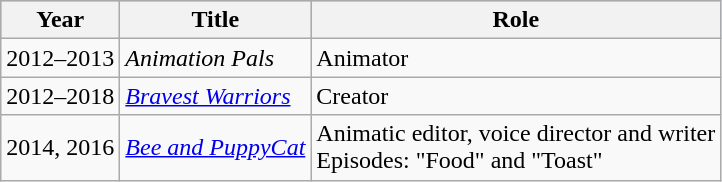<table class="wikitable">
<tr style="background:#b0c4de; text-align:center;">
<th scope="col">Year</th>
<th scope="col">Title</th>
<th scope="col">Role</th>
</tr>
<tr>
<td>2012–2013</td>
<td><em>Animation Pals</em></td>
<td>Animator</td>
</tr>
<tr>
<td>2012–2018</td>
<td><em><a href='#'>Bravest Warriors</a></em></td>
<td>Creator</td>
</tr>
<tr>
<td>2014, 2016</td>
<td><em><a href='#'>Bee and PuppyCat</a></em></td>
<td>Animatic editor, voice director and writer<br>Episodes: "Food" and "Toast"</td>
</tr>
</table>
